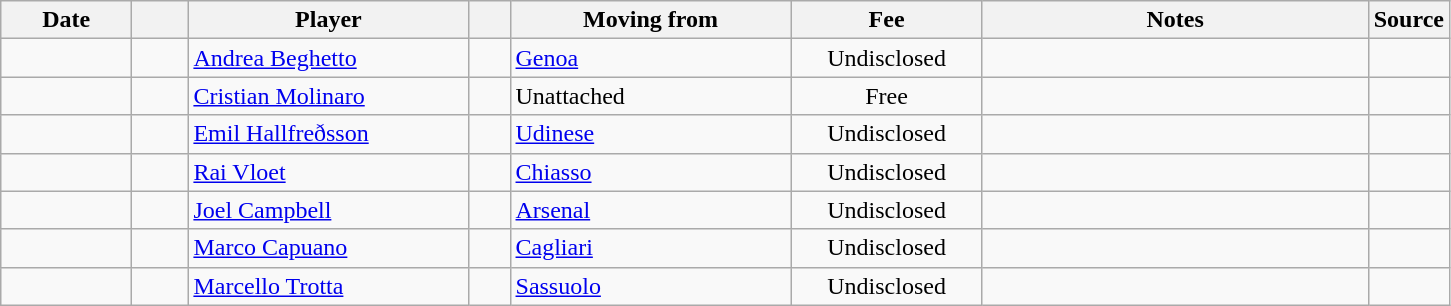<table class="wikitable sortable">
<tr>
<th style="width:80px;">Date</th>
<th style="width:30px;"></th>
<th style="width:180px;">Player</th>
<th style="width:20px;"></th>
<th style="width:180px;">Moving from</th>
<th style="width:120px;" class="unsortable">Fee</th>
<th style="width:250px;" class="unsortable">Notes</th>
<th style="width:20px;">Source</th>
</tr>
<tr>
<td></td>
<td align=center></td>
<td> <a href='#'>Andrea Beghetto</a></td>
<td align=center></td>
<td> <a href='#'>Genoa</a></td>
<td align=center>Undisclosed</td>
<td align=center></td>
<td></td>
</tr>
<tr>
<td></td>
<td align=center></td>
<td> <a href='#'>Cristian Molinaro</a></td>
<td align=center></td>
<td>Unattached</td>
<td align=center>Free</td>
<td align=center></td>
<td></td>
</tr>
<tr>
<td></td>
<td align=center></td>
<td> <a href='#'>Emil Hallfreðsson</a></td>
<td align=center></td>
<td> <a href='#'>Udinese</a></td>
<td align=center>Undisclosed</td>
<td align=center></td>
<td></td>
</tr>
<tr>
<td></td>
<td align=center></td>
<td> <a href='#'>Rai Vloet</a></td>
<td align=center></td>
<td> <a href='#'>Chiasso</a></td>
<td align=center>Undisclosed</td>
<td align=center></td>
<td></td>
</tr>
<tr>
<td></td>
<td align=center></td>
<td> <a href='#'>Joel Campbell</a></td>
<td align=center></td>
<td> <a href='#'>Arsenal</a></td>
<td align=center>Undisclosed</td>
<td align=center></td>
<td></td>
</tr>
<tr>
<td></td>
<td align=center></td>
<td> <a href='#'>Marco Capuano</a></td>
<td align=center></td>
<td> <a href='#'>Cagliari</a></td>
<td align=center>Undisclosed</td>
<td align=center></td>
<td></td>
</tr>
<tr>
<td></td>
<td align=center></td>
<td> <a href='#'>Marcello Trotta</a></td>
<td align=center></td>
<td> <a href='#'>Sassuolo</a></td>
<td align=center>Undisclosed</td>
<td align=center></td>
<td></td>
</tr>
</table>
